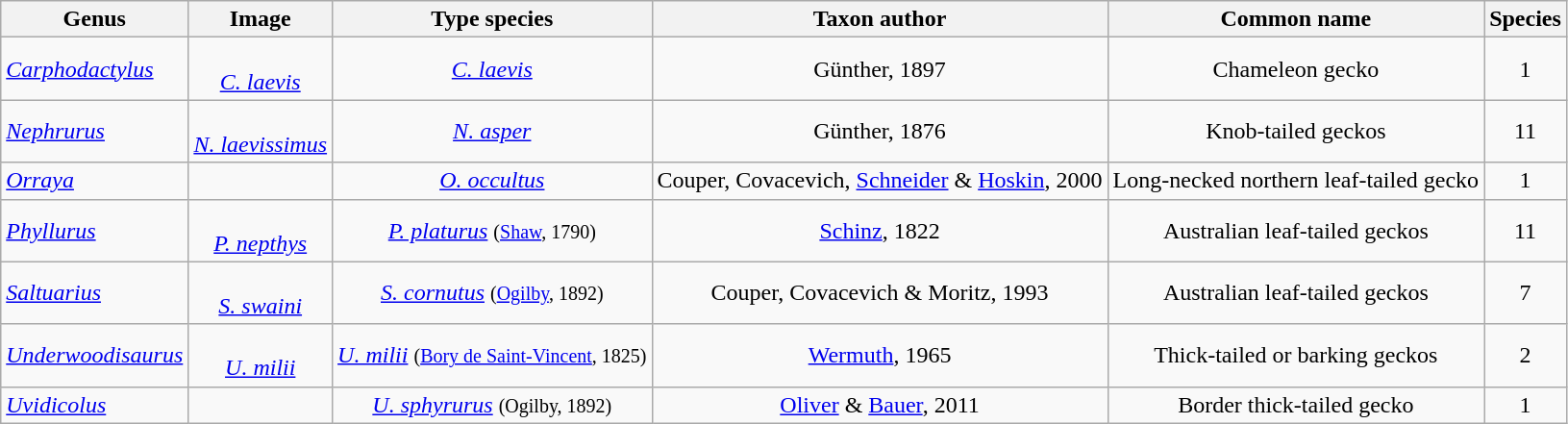<table class="wikitable">
<tr>
<th>Genus</th>
<th>Image</th>
<th>Type species</th>
<th>Taxon author</th>
<th>Common name</th>
<th>Species</th>
</tr>
<tr>
<td><em><a href='#'>Carphodactylus</a></em></td>
<td align=center><br><em><a href='#'>C. laevis</a></em></td>
<td align=center><em><a href='#'>C. laevis</a></em> </td>
<td align=center>Günther, 1897</td>
<td align=center>Chameleon gecko</td>
<td align=center>1</td>
</tr>
<tr>
<td><em><a href='#'>Nephrurus</a></em></td>
<td align=center><br><em><a href='#'>N. laevissimus</a></em></td>
<td align=center><em><a href='#'>N. asper</a></em> </td>
<td align=center>Günther, 1876</td>
<td align=center>Knob-tailed geckos</td>
<td align=center>11</td>
</tr>
<tr>
<td><em><a href='#'>Orraya</a></em></td>
<td align=center></td>
<td align=center><em><a href='#'>O. occultus</a></em> </td>
<td align=center>Couper, Covacevich, <a href='#'>Schneider</a> & <a href='#'>Hoskin</a>, 2000</td>
<td align=center>Long-necked northern leaf-tailed gecko</td>
<td align=center>1</td>
</tr>
<tr>
<td><em><a href='#'>Phyllurus</a></em></td>
<td align=center><br><em><a href='#'>P. nepthys</a></em></td>
<td align=center><em><a href='#'>P. platurus</a></em> <small>(<a href='#'>Shaw</a>, 1790)</small></td>
<td align=center><a href='#'>Schinz</a>, 1822</td>
<td align=center>Australian leaf-tailed geckos</td>
<td align=center>11</td>
</tr>
<tr>
<td><em><a href='#'>Saltuarius</a></em></td>
<td align=center><br><em><a href='#'>S. swaini</a></em></td>
<td align=center><em><a href='#'>S. cornutus</a></em> <small>(<a href='#'>Ogilby</a>, 1892)</small></td>
<td align=center>Couper, Covacevich & Moritz, 1993</td>
<td align=center>Australian leaf-tailed geckos</td>
<td align=center>7</td>
</tr>
<tr>
<td><em><a href='#'>Underwoodisaurus</a></em></td>
<td align=center><br><em><a href='#'>U. milii</a></em></td>
<td align=center><em><a href='#'>U. milii</a></em> <small>(<a href='#'>Bory de Saint-Vincent</a>, 1825)</small></td>
<td align=center><a href='#'>Wermuth</a>, 1965</td>
<td align=center>Thick-tailed or barking geckos</td>
<td align=center>2</td>
</tr>
<tr>
<td><em><a href='#'>Uvidicolus</a></em></td>
<td align=center></td>
<td align=center><em><a href='#'>U. sphyrurus</a></em> <small>(Ogilby, 1892)</small></td>
<td align=center><a href='#'>Oliver</a> & <a href='#'>Bauer</a>, 2011</td>
<td align=center>Border thick-tailed gecko</td>
<td align=center>1</td>
</tr>
</table>
